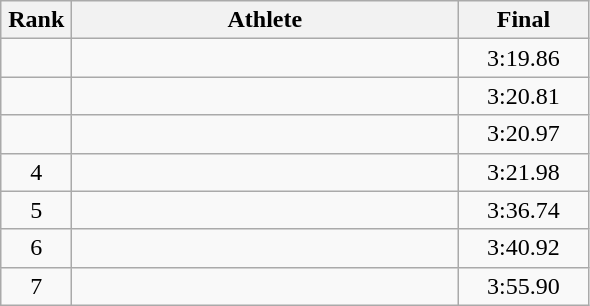<table class=wikitable style="text-align:center">
<tr>
<th width=40>Rank</th>
<th width=250>Athlete</th>
<th width=80>Final</th>
</tr>
<tr>
<td></td>
<td align=left></td>
<td>3:19.86</td>
</tr>
<tr>
<td></td>
<td align=left></td>
<td>3:20.81</td>
</tr>
<tr>
<td></td>
<td align=left></td>
<td>3:20.97</td>
</tr>
<tr>
<td>4</td>
<td align=left></td>
<td>3:21.98</td>
</tr>
<tr>
<td>5</td>
<td align=left></td>
<td>3:36.74</td>
</tr>
<tr>
<td>6</td>
<td align=left></td>
<td>3:40.92</td>
</tr>
<tr>
<td>7</td>
<td align=left></td>
<td>3:55.90</td>
</tr>
</table>
